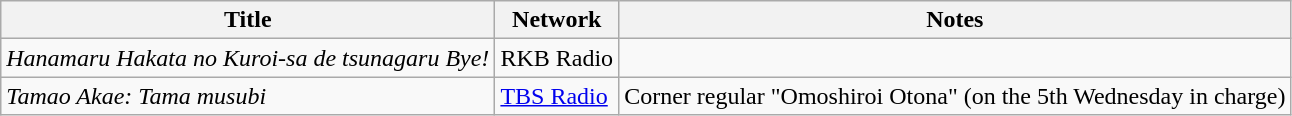<table class="wikitable">
<tr>
<th>Title</th>
<th>Network</th>
<th>Notes</th>
</tr>
<tr>
<td><em>Hanamaru Hakata no Kuroi-sa de tsunagaru Bye!</em></td>
<td>RKB Radio</td>
<td></td>
</tr>
<tr>
<td><em>Tamao Akae: Tama musubi</em></td>
<td><a href='#'>TBS Radio</a></td>
<td>Corner regular "Omoshiroi Otona" (on the 5th Wednesday in charge)</td>
</tr>
</table>
